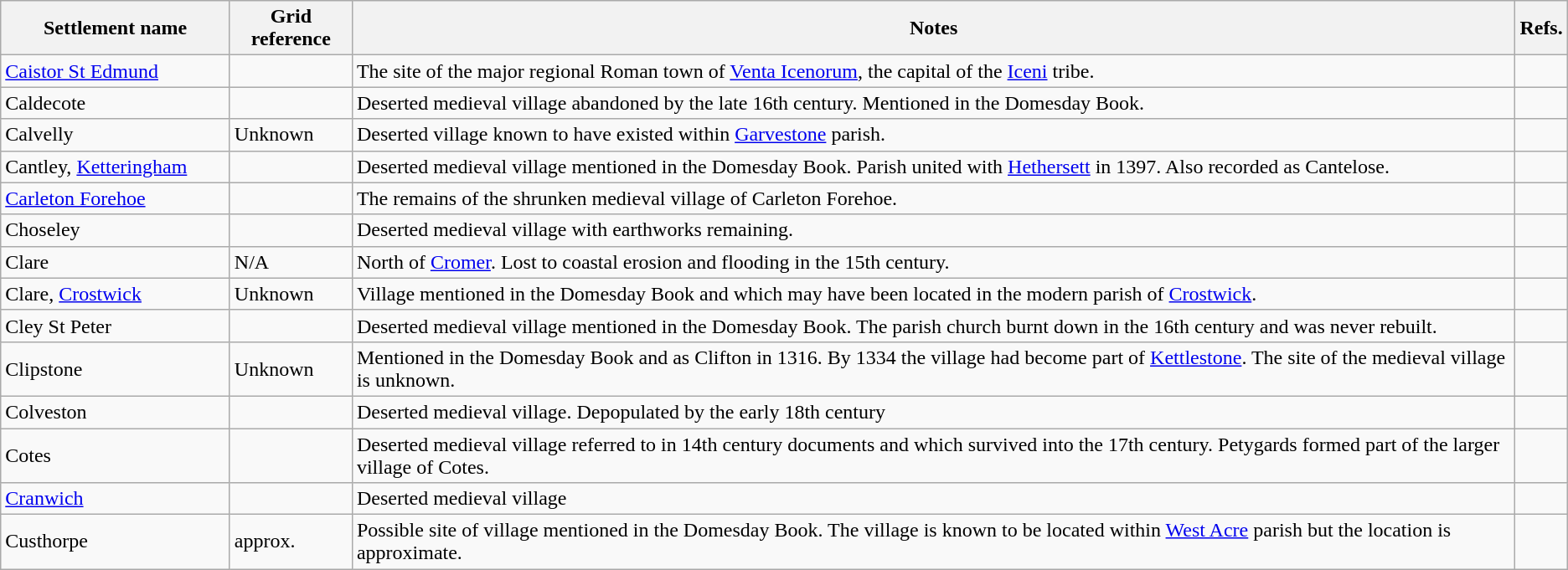<table class="wikitable">
<tr>
<th width=175>Settlement name</th>
<th width=90>Grid reference</th>
<th>Notes</th>
<th>Refs.</th>
</tr>
<tr>
<td><a href='#'>Caistor St Edmund</a></td>
<td></td>
<td>The site of the major regional Roman town of <a href='#'>Venta Icenorum</a>, the capital of the <a href='#'>Iceni</a> tribe.</td>
<td></td>
</tr>
<tr>
<td>Caldecote</td>
<td></td>
<td>Deserted medieval village abandoned by the late 16th century. Mentioned in the Domesday Book.</td>
<td></td>
</tr>
<tr>
<td>Calvelly</td>
<td>Unknown</td>
<td>Deserted village known to have existed within <a href='#'>Garvestone</a> parish.</td>
<td></td>
</tr>
<tr>
<td>Cantley, <a href='#'>Ketteringham</a></td>
<td></td>
<td>Deserted medieval village mentioned in the Domesday Book. Parish united with <a href='#'>Hethersett</a> in 1397. Also recorded as Cantelose.</td>
<td></td>
</tr>
<tr>
<td><a href='#'>Carleton Forehoe</a></td>
<td></td>
<td>The remains of the shrunken medieval village of Carleton Forehoe.</td>
<td></td>
</tr>
<tr>
<td>Choseley</td>
<td></td>
<td>Deserted medieval village with earthworks remaining.</td>
<td></td>
</tr>
<tr>
<td>Clare</td>
<td>N/A</td>
<td>North of <a href='#'>Cromer</a>. Lost to coastal erosion and flooding in the 15th century.</td>
<td></td>
</tr>
<tr>
<td>Clare, <a href='#'>Crostwick</a></td>
<td>Unknown</td>
<td>Village mentioned in the Domesday Book and which may have been located in the modern parish of <a href='#'>Crostwick</a>.</td>
<td></td>
</tr>
<tr>
<td>Cley St Peter</td>
<td></td>
<td>Deserted medieval village mentioned in the Domesday Book. The parish church burnt down in the 16th century and was never rebuilt.</td>
<td></td>
</tr>
<tr>
<td>Clipstone</td>
<td>Unknown</td>
<td>Mentioned in the Domesday Book and as Clifton in 1316. By 1334 the village had become part of <a href='#'>Kettlestone</a>. The site of the medieval village is unknown.</td>
<td></td>
</tr>
<tr>
<td>Colveston</td>
<td></td>
<td>Deserted medieval village. Depopulated by the early 18th century</td>
<td></td>
</tr>
<tr>
<td>Cotes</td>
<td></td>
<td>Deserted medieval village referred to in 14th century documents and which survived into the 17th century. Petygards formed part of the larger village of Cotes.</td>
<td></td>
</tr>
<tr>
<td><a href='#'>Cranwich</a></td>
<td></td>
<td>Deserted medieval village</td>
<td></td>
</tr>
<tr>
<td>Custhorpe</td>
<td> approx.</td>
<td>Possible site of village mentioned in the Domesday Book. The village is known to be located within <a href='#'>West Acre</a> parish but the location is approximate.</td>
<td></td>
</tr>
</table>
